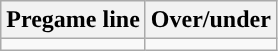<table class="wikitable">
<tr align="center">
<th>Pregame line</th>
<th>Over/under</th>
</tr>
<tr align="center">
<td></td>
<td></td>
</tr>
</table>
